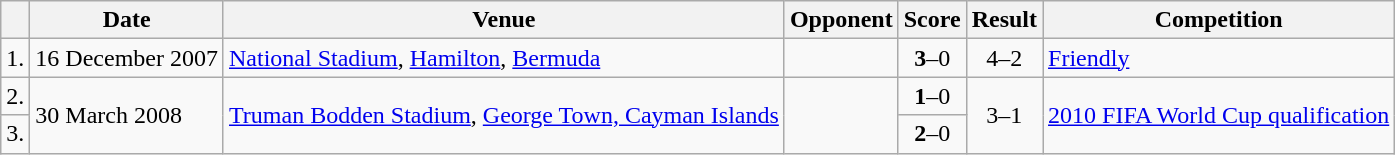<table class="wikitable">
<tr>
<th></th>
<th>Date</th>
<th>Venue</th>
<th>Opponent</th>
<th>Score</th>
<th>Result</th>
<th>Competition</th>
</tr>
<tr>
<td align="center">1.</td>
<td>16 December 2007</td>
<td><a href='#'>National Stadium</a>, <a href='#'>Hamilton</a>, <a href='#'>Bermuda</a></td>
<td></td>
<td align="center"><strong>3</strong>–0</td>
<td align="center">4–2</td>
<td><a href='#'>Friendly</a></td>
</tr>
<tr>
<td align="center">2.</td>
<td rowspan=2>30 March 2008</td>
<td rowspan=2><a href='#'>Truman Bodden Stadium</a>, <a href='#'>George Town, Cayman Islands</a></td>
<td rowspan=2></td>
<td align="center"><strong>1</strong>–0</td>
<td rowspan=2 align="center">3–1</td>
<td rowspan=2><a href='#'>2010 FIFA World Cup qualification</a></td>
</tr>
<tr>
<td align="center">3.</td>
<td align="center"><strong>2</strong>–0</td>
</tr>
</table>
